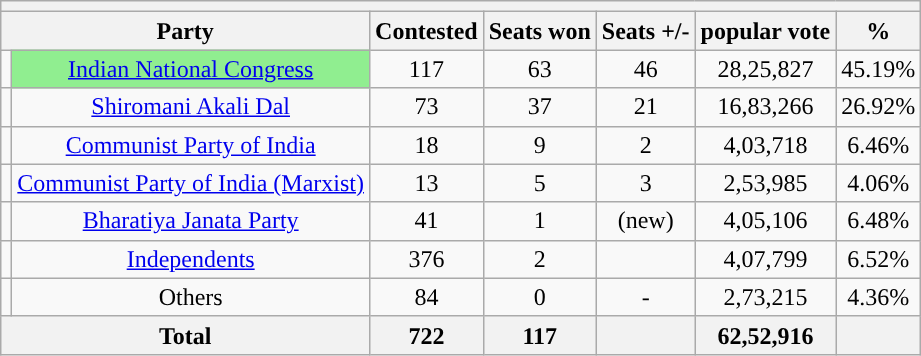<table class="wikitable" style="text-align:center">
<tr>
<th colspan=7></th>
</tr>
<tr>
<th colspan=2>Party</th>
<th>Contested</th>
<th>Seats won</th>
<th>Seats +/-</th>
<th>popular vote</th>
<th>%</th>
</tr>
<tr>
<td></td>
<td style="background:#90EE90;"><a href='#'>Indian National Congress</a></td>
<td>117</td>
<td>63</td>
<td>46</td>
<td>28,25,827</td>
<td>45.19%</td>
</tr>
<tr>
<td></td>
<td><a href='#'>Shiromani Akali Dal</a></td>
<td>73</td>
<td>37</td>
<td>21</td>
<td>16,83,266</td>
<td>26.92%</td>
</tr>
<tr>
<td></td>
<td><a href='#'>Communist Party of India</a></td>
<td>18</td>
<td>9</td>
<td>2</td>
<td>4,03,718</td>
<td>6.46%</td>
</tr>
<tr>
<td></td>
<td><a href='#'>Communist Party of India (Marxist)</a></td>
<td>13</td>
<td>5</td>
<td>3</td>
<td>2,53,985</td>
<td>4.06%</td>
</tr>
<tr>
<td></td>
<td><a href='#'>Bharatiya Janata Party</a></td>
<td>41</td>
<td>1</td>
<td>(new)</td>
<td>4,05,106</td>
<td>6.48%</td>
</tr>
<tr>
<td></td>
<td><a href='#'>Independents</a></td>
<td>376</td>
<td>2</td>
<td></td>
<td>4,07,799</td>
<td>6.52%</td>
</tr>
<tr>
<td></td>
<td>Others</td>
<td>84</td>
<td>0</td>
<td>-</td>
<td>2,73,215</td>
<td>4.36%</td>
</tr>
<tr>
<th colspan=2>Total</th>
<th>722</th>
<th>117</th>
<th></th>
<th>62,52,916</th>
<th></th>
</tr>
</table>
